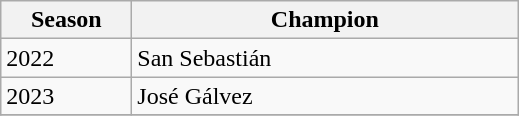<table class="wikitable sortable">
<tr>
<th width=80px>Season</th>
<th width=250px>Champion</th>
</tr>
<tr>
<td>2022</td>
<td>San Sebastián</td>
</tr>
<tr>
<td>2023</td>
<td>José Gálvez</td>
</tr>
<tr>
</tr>
</table>
